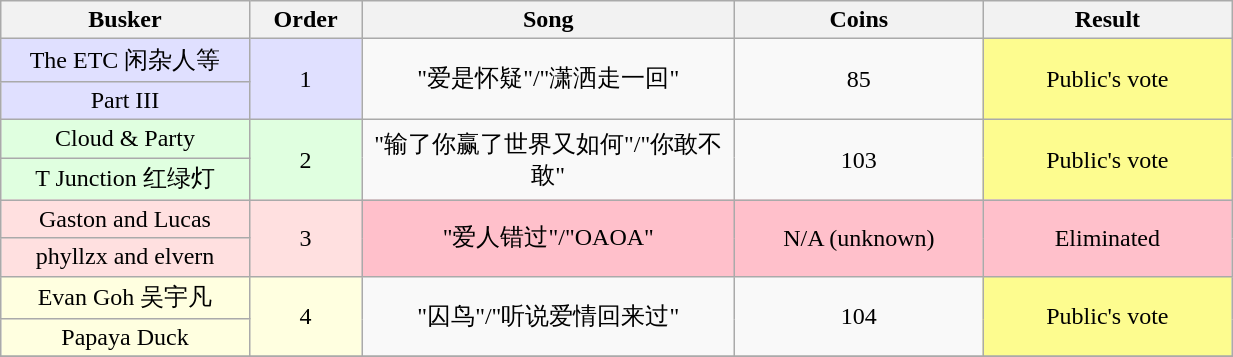<table class="wikitable" style="text-align:center; width:65%;">
<tr>
<th style="width:10%;">Busker</th>
<th style="width:3%;">Order</th>
<th style="width:15%;">Song</th>
<th style="width:10%;">Coins</th>
<th style="width:10%;">Result</th>
</tr>
<tr>
<td style="background:#E0E0FF">The ETC 闲杂人等</td>
<td style="background:#E0E0FF" rowspan=2>1</td>
<td rowspan=2>"爱是怀疑"/"潇洒走一回"</td>
<td rowspan=2>85</td>
<td rowspan=2 style="background:#fdfc8f">Public's vote</td>
</tr>
<tr>
<td style="background:#E0E0FF">Part III</td>
</tr>
<tr>
<td style="background:#E0FFE0">Cloud & Party</td>
<td style="background:#E0FFE0" rowspan=2>2</td>
<td rowspan=2>"输了你赢了世界又如何"/"你敢不敢"</td>
<td rowspan=2>103</td>
<td rowspan=2 style="background:#fdfc8f">Public's vote</td>
</tr>
<tr>
<td style="background:#E0FFE0">T Junction 红绿灯</td>
</tr>
<tr>
<td style="background:#FFE0E0">Gaston and Lucas</td>
<td style="background:#FFE0E0" rowspan=2>3</td>
<td rowspan=2 style="background:pink">"爱人错过"/"OAOA"</td>
<td rowspan=2 style="background:pink">N/A (unknown)</td>
<td rowspan=2 style="background:pink">Eliminated</td>
</tr>
<tr>
<td style="background:#FFE0E0">phyllzx and elvern</td>
</tr>
<tr>
<td style="background:#FFFFE0">Evan Goh 吴宇凡</td>
<td style="background:#FFFFE0" rowspan=2>4</td>
<td rowspan=2>"囚鸟"/"听说爱情回来过"</td>
<td rowspan=2>104</td>
<td rowspan=2 style="background:#fdfc8f">Public's vote</td>
</tr>
<tr>
<td style="background:#FFFFE0">Papaya Duck</td>
</tr>
<tr>
</tr>
</table>
